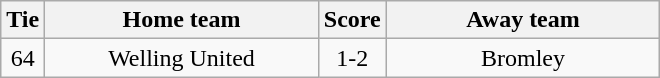<table class="wikitable" style="text-align:center;">
<tr>
<th width=20>Tie</th>
<th width=175>Home team</th>
<th width=20>Score</th>
<th width=175>Away team</th>
</tr>
<tr>
<td>64</td>
<td>Welling United</td>
<td>1-2</td>
<td>Bromley</td>
</tr>
</table>
